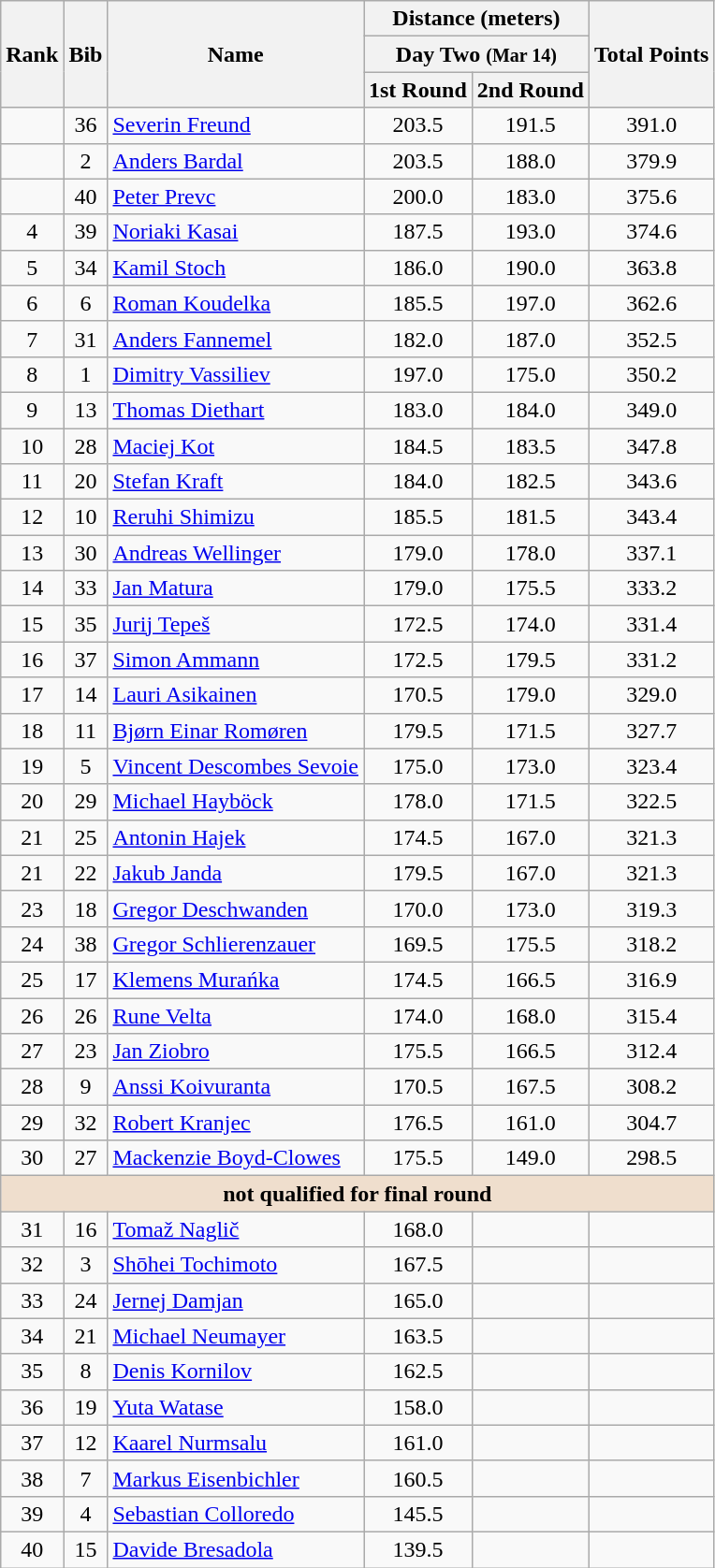<table class="wikitable sortable" style="text-align:center">
<tr>
<th rowspan=3>Rank</th>
<th rowspan=3>Bib</th>
<th rowspan=3>Name</th>
<th colspan=2>Distance (meters)</th>
<th rowspan=3>Total Points</th>
</tr>
<tr>
<th colspan=2>Day Two <small>(Mar 14)</small></th>
</tr>
<tr>
<th>1st Round</th>
<th>2nd Round</th>
</tr>
<tr>
<td></td>
<td>36</td>
<td align=left> <a href='#'>Severin Freund</a></td>
<td align=center>203.5</td>
<td align=center>191.5</td>
<td align=center>391.0</td>
</tr>
<tr>
<td></td>
<td>2</td>
<td align=left> <a href='#'>Anders Bardal</a></td>
<td align=center>203.5</td>
<td align=center>188.0</td>
<td align=center>379.9</td>
</tr>
<tr>
<td></td>
<td>40</td>
<td align=left> <a href='#'>Peter Prevc</a></td>
<td align=center>200.0</td>
<td align=center>183.0</td>
<td align=center>375.6</td>
</tr>
<tr>
<td>4</td>
<td>39</td>
<td align=left> <a href='#'>Noriaki Kasai</a></td>
<td align=center>187.5</td>
<td align=center>193.0</td>
<td align=center>374.6</td>
</tr>
<tr>
<td>5</td>
<td>34</td>
<td align=left> <a href='#'>Kamil Stoch</a></td>
<td align=center>186.0</td>
<td align=center>190.0</td>
<td align=center>363.8</td>
</tr>
<tr>
<td>6</td>
<td>6</td>
<td align=left> <a href='#'>Roman Koudelka</a></td>
<td align=center>185.5</td>
<td align=center>197.0</td>
<td align=center>362.6</td>
</tr>
<tr>
<td>7</td>
<td>31</td>
<td align=left> <a href='#'>Anders Fannemel</a></td>
<td align=center>182.0</td>
<td align=center>187.0</td>
<td align=center>352.5</td>
</tr>
<tr>
<td>8</td>
<td>1</td>
<td align=left> <a href='#'>Dimitry Vassiliev</a></td>
<td align=center>197.0</td>
<td align=center>175.0</td>
<td align=center>350.2</td>
</tr>
<tr>
<td>9</td>
<td>13</td>
<td align=left> <a href='#'>Thomas Diethart</a></td>
<td align=center>183.0</td>
<td align=center>184.0</td>
<td align=center>349.0</td>
</tr>
<tr>
<td>10</td>
<td>28</td>
<td align=left> <a href='#'>Maciej Kot</a></td>
<td align=center>184.5</td>
<td align=center>183.5</td>
<td align=center>347.8</td>
</tr>
<tr>
<td>11</td>
<td>20</td>
<td align=left> <a href='#'>Stefan Kraft</a></td>
<td align=center>184.0</td>
<td align=center>182.5</td>
<td align=center>343.6</td>
</tr>
<tr>
<td>12</td>
<td>10</td>
<td align=left> <a href='#'>Reruhi Shimizu</a></td>
<td align=center>185.5</td>
<td align=center>181.5</td>
<td align=center>343.4</td>
</tr>
<tr>
<td>13</td>
<td>30</td>
<td align=left> <a href='#'>Andreas Wellinger</a></td>
<td align=center>179.0</td>
<td align=center>178.0</td>
<td align=center>337.1</td>
</tr>
<tr>
<td>14</td>
<td>33</td>
<td align=left> <a href='#'>Jan Matura</a></td>
<td align=center>179.0</td>
<td align=center>175.5</td>
<td align=center>333.2</td>
</tr>
<tr>
<td>15</td>
<td>35</td>
<td align=left> <a href='#'>Jurij Tepeš</a></td>
<td align=center>172.5</td>
<td align=center>174.0</td>
<td align=center>331.4</td>
</tr>
<tr>
<td>16</td>
<td>37</td>
<td align=left> <a href='#'>Simon Ammann</a></td>
<td align=center>172.5</td>
<td align=center>179.5</td>
<td align=center>331.2</td>
</tr>
<tr>
<td>17</td>
<td>14</td>
<td align=left> <a href='#'>Lauri Asikainen</a></td>
<td align=center>170.5</td>
<td align=center>179.0</td>
<td align=center>329.0</td>
</tr>
<tr>
<td>18</td>
<td>11</td>
<td align=left> <a href='#'>Bjørn Einar Romøren</a></td>
<td align=center>179.5</td>
<td align=center>171.5</td>
<td align=center>327.7</td>
</tr>
<tr>
<td>19</td>
<td>5</td>
<td align=left> <a href='#'>Vincent Descombes Sevoie</a></td>
<td align=center>175.0</td>
<td align=center>173.0</td>
<td align=center>323.4</td>
</tr>
<tr>
<td>20</td>
<td>29</td>
<td align=left> <a href='#'>Michael Hayböck</a></td>
<td align=center>178.0</td>
<td align=center>171.5</td>
<td align=center>322.5</td>
</tr>
<tr>
<td>21</td>
<td>25</td>
<td align=left> <a href='#'>Antonin Hajek</a></td>
<td align=center>174.5</td>
<td align=center>167.0</td>
<td align=center>321.3</td>
</tr>
<tr>
<td>21</td>
<td>22</td>
<td align=left> <a href='#'>Jakub Janda</a></td>
<td align=center>179.5</td>
<td align=center>167.0</td>
<td align=center>321.3</td>
</tr>
<tr>
<td>23</td>
<td>18</td>
<td align=left> <a href='#'>Gregor Deschwanden</a></td>
<td align=center>170.0</td>
<td align=center>173.0</td>
<td align=center>319.3</td>
</tr>
<tr>
<td>24</td>
<td>38</td>
<td align=left> <a href='#'>Gregor Schlierenzauer</a></td>
<td align=center>169.5</td>
<td align=center>175.5</td>
<td align=center>318.2</td>
</tr>
<tr>
<td>25</td>
<td>17</td>
<td align=left> <a href='#'>Klemens Murańka</a></td>
<td align=center>174.5</td>
<td align=center>166.5</td>
<td align=center>316.9</td>
</tr>
<tr>
<td>26</td>
<td>26</td>
<td align=left> <a href='#'>Rune Velta</a></td>
<td align=center>174.0</td>
<td align=center>168.0</td>
<td align=center>315.4</td>
</tr>
<tr>
<td>27</td>
<td>23</td>
<td align=left> <a href='#'>Jan Ziobro</a></td>
<td align=center>175.5</td>
<td align=center>166.5</td>
<td align=center>312.4</td>
</tr>
<tr>
<td>28</td>
<td>9</td>
<td align=left> <a href='#'>Anssi Koivuranta</a></td>
<td align=center>170.5</td>
<td align=center>167.5</td>
<td align=center>308.2</td>
</tr>
<tr>
<td>29</td>
<td>32</td>
<td align=left> <a href='#'>Robert Kranjec</a></td>
<td align=center>176.5</td>
<td align=center>161.0</td>
<td align=center>304.7</td>
</tr>
<tr>
<td>30</td>
<td>27</td>
<td align=left> <a href='#'>Mackenzie Boyd-Clowes</a></td>
<td align=center>175.5</td>
<td align=center>149.0</td>
<td align=center>298.5</td>
</tr>
<tr>
<td colspan=8 bgcolor=EFDECD align=center><strong>not qualified for final round</strong></td>
</tr>
<tr>
<td>31</td>
<td>16</td>
<td align=left> <a href='#'>Tomaž Naglič</a></td>
<td align=center>168.0</td>
<td align=center></td>
<td align=center></td>
</tr>
<tr>
<td>32</td>
<td>3</td>
<td align=left> <a href='#'>Shōhei Tochimoto</a></td>
<td align=center>167.5</td>
<td align=center></td>
<td align=center></td>
</tr>
<tr>
<td>33</td>
<td>24</td>
<td align=left> <a href='#'>Jernej Damjan</a></td>
<td align=center>165.0</td>
<td align=center></td>
<td align=center></td>
</tr>
<tr>
<td>34</td>
<td>21</td>
<td align=left> <a href='#'>Michael Neumayer</a></td>
<td align=center>163.5</td>
<td align=center></td>
<td align=center></td>
</tr>
<tr>
<td>35</td>
<td>8</td>
<td align=left> <a href='#'>Denis Kornilov</a></td>
<td align=center>162.5</td>
<td align=center></td>
<td align=center></td>
</tr>
<tr>
<td>36</td>
<td>19</td>
<td align=left> <a href='#'>Yuta Watase</a></td>
<td align=center>158.0</td>
<td align=center></td>
<td align=center></td>
</tr>
<tr>
<td>37</td>
<td>12</td>
<td align=left> <a href='#'>Kaarel Nurmsalu</a></td>
<td align=center>161.0</td>
<td align=center></td>
<td align=center></td>
</tr>
<tr>
<td>38</td>
<td>7</td>
<td align=left> <a href='#'>Markus Eisenbichler</a></td>
<td align=center>160.5</td>
<td align=center></td>
<td align=center></td>
</tr>
<tr>
<td>39</td>
<td>4</td>
<td align=left> <a href='#'>Sebastian Colloredo</a></td>
<td align=center>145.5</td>
<td align=center></td>
<td align=center></td>
</tr>
<tr>
<td>40</td>
<td>15</td>
<td align=left> <a href='#'>Davide Bresadola</a></td>
<td align=center>139.5</td>
<td align=center></td>
<td align=center></td>
</tr>
</table>
